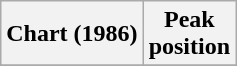<table class="wikitable">
<tr>
<th>Chart (1986)</th>
<th>Peak<br>position</th>
</tr>
<tr>
</tr>
</table>
